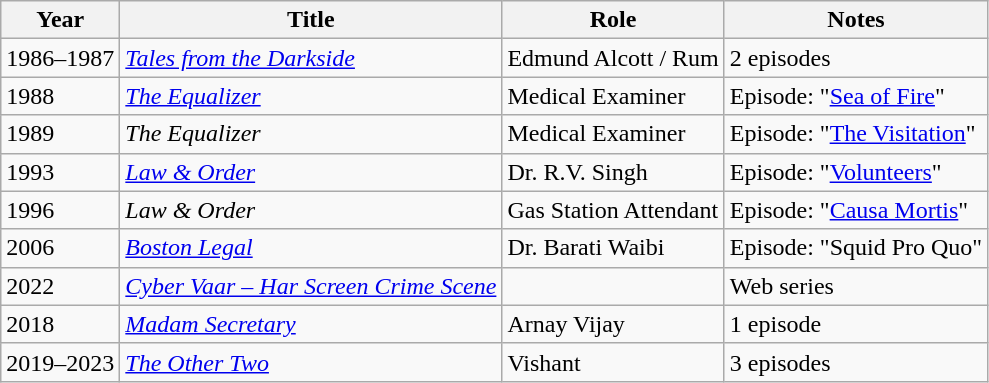<table class="wikitable sortable">
<tr>
<th>Year</th>
<th>Title</th>
<th>Role</th>
<th>Notes</th>
</tr>
<tr>
<td>1986–1987</td>
<td><em><a href='#'>Tales from the Darkside</a></em></td>
<td>Edmund Alcott / Rum</td>
<td>2 episodes</td>
</tr>
<tr>
<td>1988</td>
<td><em><a href='#'>The Equalizer</a></em></td>
<td>Medical Examiner</td>
<td>Episode: "<a href='#'>Sea of Fire</a>"</td>
</tr>
<tr>
<td>1989</td>
<td><em>The Equalizer</em></td>
<td>Medical Examiner</td>
<td>Episode: "<a href='#'>The Visitation</a>"</td>
</tr>
<tr>
<td>1993</td>
<td><em><a href='#'>Law & Order</a></em></td>
<td>Dr. R.V. Singh</td>
<td>Episode: "<a href='#'>Volunteers</a>"</td>
</tr>
<tr>
<td>1996</td>
<td><em>Law & Order</em></td>
<td>Gas Station Attendant</td>
<td>Episode: "<a href='#'>Causa Mortis</a>"</td>
</tr>
<tr>
<td>2006</td>
<td><em><a href='#'>Boston Legal</a></em></td>
<td>Dr. Barati Waibi</td>
<td>Episode: "Squid Pro Quo"</td>
</tr>
<tr>
<td>2022</td>
<td><em><a href='#'>Cyber Vaar – Har Screen Crime Scene</a></em></td>
<td></td>
<td>Web series</td>
</tr>
<tr>
<td>2018</td>
<td><em><a href='#'>Madam Secretary</a></em></td>
<td>Arnay Vijay</td>
<td>1 episode</td>
</tr>
<tr>
<td>2019–2023</td>
<td><em><a href='#'>The Other Two</a></em></td>
<td>Vishant</td>
<td>3 episodes</td>
</tr>
</table>
